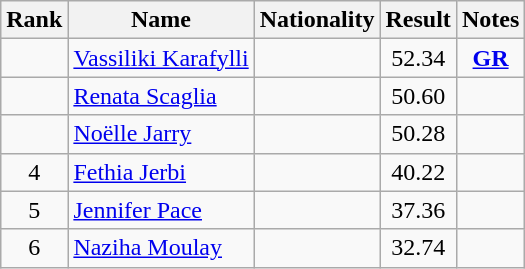<table class="wikitable sortable" style="text-align:center">
<tr>
<th>Rank</th>
<th>Name</th>
<th>Nationality</th>
<th>Result</th>
<th>Notes</th>
</tr>
<tr>
<td></td>
<td align=left><a href='#'>Vassiliki Karafylli</a></td>
<td align=left></td>
<td>52.34</td>
<td><strong><a href='#'>GR</a></strong></td>
</tr>
<tr>
<td></td>
<td align=left><a href='#'>Renata Scaglia</a></td>
<td align=left></td>
<td>50.60</td>
<td></td>
</tr>
<tr>
<td></td>
<td align=left><a href='#'>Noëlle Jarry</a></td>
<td align=left></td>
<td>50.28</td>
<td></td>
</tr>
<tr>
<td>4</td>
<td align=left><a href='#'>Fethia Jerbi</a></td>
<td align=left></td>
<td>40.22</td>
<td></td>
</tr>
<tr>
<td>5</td>
<td align=left><a href='#'>Jennifer Pace</a></td>
<td align=left></td>
<td>37.36</td>
<td></td>
</tr>
<tr>
<td>6</td>
<td align=left><a href='#'>Naziha Moulay</a></td>
<td align=left></td>
<td>32.74</td>
<td></td>
</tr>
</table>
